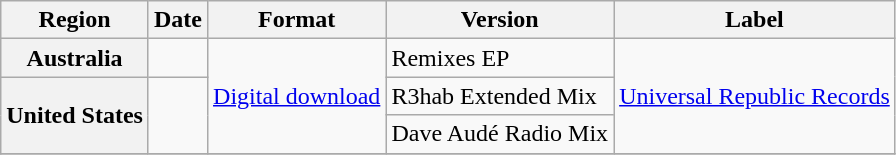<table class="wikitable plainrowheaders">
<tr>
<th scope="col">Region</th>
<th scope="col">Date</th>
<th scope="col">Format</th>
<th scope="col">Version</th>
<th scope="col">Label</th>
</tr>
<tr>
<th scope="row">Australia</th>
<td rowspan="1"></td>
<td rowspan="3"><a href='#'>Digital download</a></td>
<td rowspan="1">Remixes EP</td>
<td rowspan="3"><a href='#'>Universal Republic Records</a></td>
</tr>
<tr>
<th scope="row" rowspan="2">United States</th>
<td rowspan="2"></td>
<td rowspan="1">R3hab Extended Mix</td>
</tr>
<tr>
<td rowspan="1">Dave Audé Radio Mix</td>
</tr>
<tr>
</tr>
</table>
